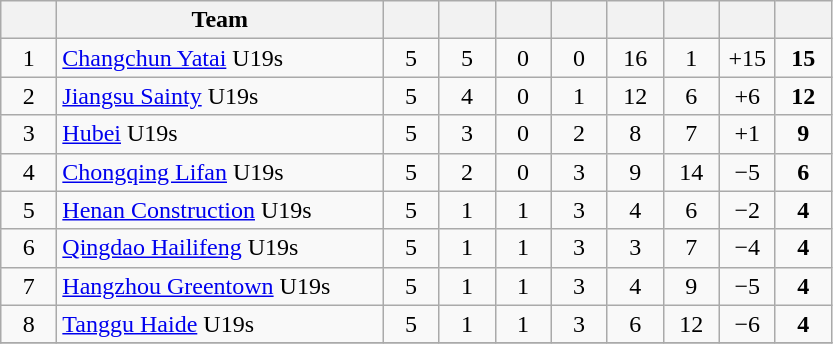<table class="wikitable sortable" style="text-align:center;">
<tr>
<th width=30></th>
<th width=210>Team</th>
<th width=30></th>
<th width=30></th>
<th width=30></th>
<th width=30></th>
<th width=30></th>
<th width=30></th>
<th width=30></th>
<th width=30></th>
</tr>
<tr>
<td>1</td>
<td align=left><a href='#'>Changchun Yatai</a> U19s</td>
<td>5</td>
<td>5</td>
<td>0</td>
<td>0</td>
<td>16</td>
<td>1</td>
<td>+15</td>
<td><strong>15</strong></td>
</tr>
<tr>
<td>2</td>
<td align=left><a href='#'>Jiangsu Sainty</a> U19s</td>
<td>5</td>
<td>4</td>
<td>0</td>
<td>1</td>
<td>12</td>
<td>6</td>
<td>+6</td>
<td><strong>12</strong></td>
</tr>
<tr>
<td>3</td>
<td align=left><a href='#'>Hubei</a> U19s</td>
<td>5</td>
<td>3</td>
<td>0</td>
<td>2</td>
<td>8</td>
<td>7</td>
<td>+1</td>
<td><strong>9</strong></td>
</tr>
<tr>
<td>4</td>
<td align=left><a href='#'>Chongqing Lifan</a> U19s</td>
<td>5</td>
<td>2</td>
<td>0</td>
<td>3</td>
<td>9</td>
<td>14</td>
<td>−5</td>
<td><strong>6</strong></td>
</tr>
<tr>
<td>5</td>
<td align=left><a href='#'>Henan Construction</a> U19s</td>
<td>5</td>
<td>1</td>
<td>1</td>
<td>3</td>
<td>4</td>
<td>6</td>
<td>−2</td>
<td><strong>4</strong></td>
</tr>
<tr>
<td>6</td>
<td align=left><a href='#'>Qingdao Hailifeng</a> U19s</td>
<td>5</td>
<td>1</td>
<td>1</td>
<td>3</td>
<td>3</td>
<td>7</td>
<td>−4</td>
<td><strong>4</strong></td>
</tr>
<tr>
<td>7</td>
<td align=left><a href='#'>Hangzhou Greentown</a> U19s</td>
<td>5</td>
<td>1</td>
<td>1</td>
<td>3</td>
<td>4</td>
<td>9</td>
<td>−5</td>
<td><strong>4</strong></td>
</tr>
<tr>
<td>8</td>
<td align=left><a href='#'>Tanggu Haide</a> U19s</td>
<td>5</td>
<td>1</td>
<td>1</td>
<td>3</td>
<td>6</td>
<td>12</td>
<td>−6</td>
<td><strong>4</strong></td>
</tr>
<tr>
</tr>
</table>
